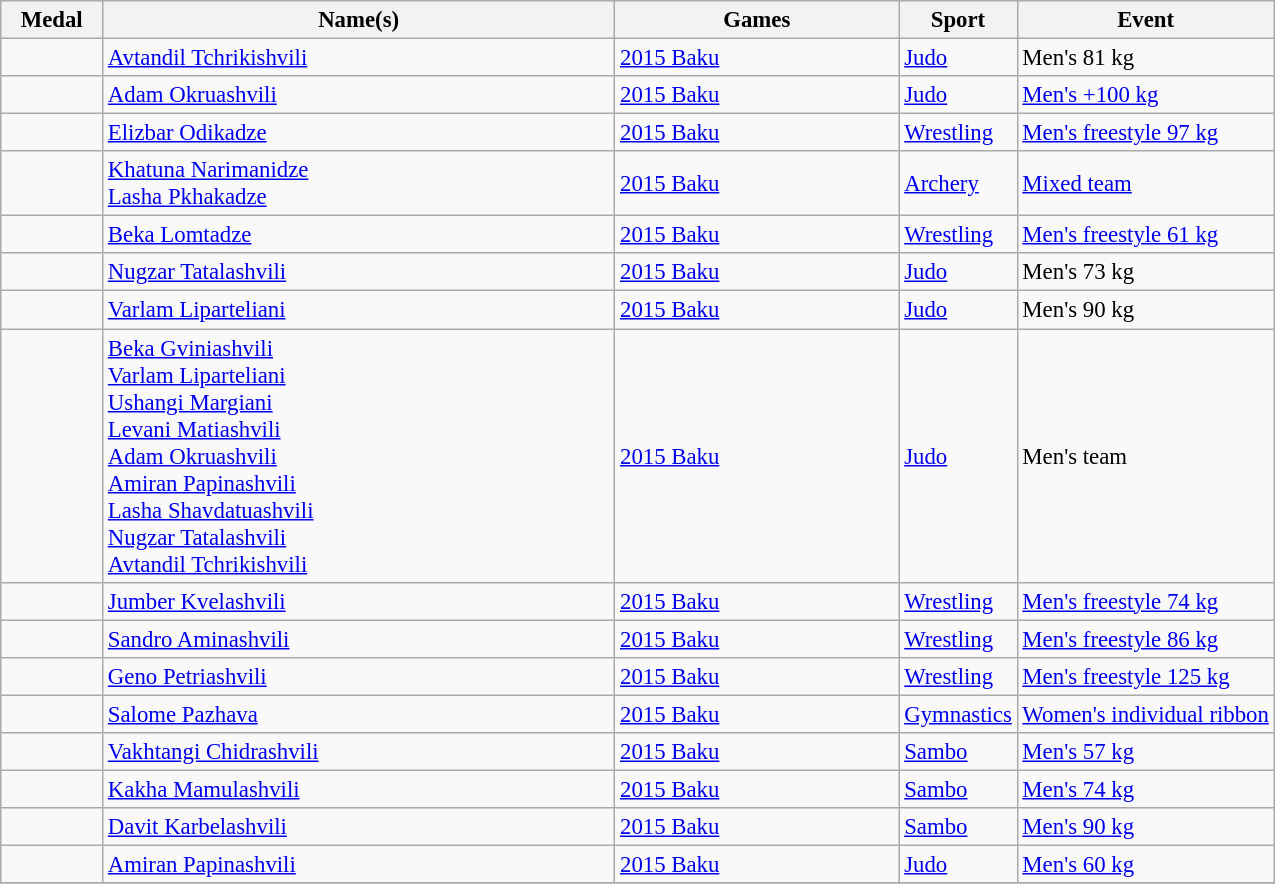<table class="wikitable sortable" style="font-size: 95%;">
<tr>
<th style="width:4em">Medal</th>
<th style="width:22em">Name(s)</th>
<th style="width:12em">Games</th>
<th>Sport</th>
<th>Event</th>
</tr>
<tr>
<td></td>
<td><a href='#'>Avtandil Tchrikishvili</a></td>
<td> <a href='#'>2015 Baku</a></td>
<td> <a href='#'>Judo</a></td>
<td>Men's 81 kg</td>
</tr>
<tr>
<td></td>
<td><a href='#'>Adam Okruashvili</a></td>
<td> <a href='#'>2015 Baku</a></td>
<td> <a href='#'>Judo</a></td>
<td><a href='#'>Men's +100 kg</a></td>
</tr>
<tr>
<td></td>
<td><a href='#'>Elizbar Odikadze</a></td>
<td> <a href='#'>2015 Baku</a></td>
<td> <a href='#'>Wrestling</a></td>
<td><a href='#'>Men's freestyle 97 kg</a></td>
</tr>
<tr>
<td></td>
<td><a href='#'>Khatuna Narimanidze</a> <br> <a href='#'>Lasha Pkhakadze</a></td>
<td> <a href='#'>2015 Baku</a></td>
<td> <a href='#'>Archery</a></td>
<td><a href='#'>Mixed team</a></td>
</tr>
<tr>
<td></td>
<td><a href='#'>Beka Lomtadze</a></td>
<td> <a href='#'>2015 Baku</a></td>
<td> <a href='#'>Wrestling</a></td>
<td><a href='#'>Men's freestyle 61 kg</a></td>
</tr>
<tr>
<td></td>
<td><a href='#'>Nugzar Tatalashvili</a></td>
<td> <a href='#'>2015 Baku</a></td>
<td> <a href='#'>Judo</a></td>
<td>Men's 73 kg</td>
</tr>
<tr>
<td></td>
<td><a href='#'>Varlam Liparteliani</a></td>
<td> <a href='#'>2015 Baku</a></td>
<td> <a href='#'>Judo</a></td>
<td>Men's 90 kg</td>
</tr>
<tr>
<td></td>
<td><a href='#'>Beka Gviniashvili</a> <br> <a href='#'>Varlam Liparteliani</a> <br> <a href='#'>Ushangi Margiani</a> <br> <a href='#'>Levani Matiashvili</a> <br> <a href='#'>Adam Okruashvili</a> <br> <a href='#'>Amiran Papinashvili</a> <br> <a href='#'>Lasha Shavdatuashvili</a> <br> <a href='#'>Nugzar Tatalashvili</a> <br> <a href='#'>Avtandil Tchrikishvili</a></td>
<td> <a href='#'>2015 Baku</a></td>
<td> <a href='#'>Judo</a></td>
<td>Men's team</td>
</tr>
<tr>
<td></td>
<td><a href='#'>Jumber Kvelashvili</a></td>
<td> <a href='#'>2015 Baku</a></td>
<td> <a href='#'>Wrestling</a></td>
<td><a href='#'>Men's freestyle 74 kg</a></td>
</tr>
<tr>
<td></td>
<td><a href='#'>Sandro Aminashvili</a></td>
<td> <a href='#'>2015 Baku</a></td>
<td> <a href='#'>Wrestling</a></td>
<td><a href='#'>Men's freestyle 86 kg</a></td>
</tr>
<tr>
<td></td>
<td><a href='#'>Geno Petriashvili</a></td>
<td> <a href='#'>2015 Baku</a></td>
<td> <a href='#'>Wrestling</a></td>
<td><a href='#'>Men's freestyle 125 kg</a></td>
</tr>
<tr>
<td></td>
<td><a href='#'>Salome Pazhava</a></td>
<td> <a href='#'>2015 Baku</a></td>
<td> <a href='#'>Gymnastics</a></td>
<td><a href='#'>Women's individual ribbon</a></td>
</tr>
<tr>
<td></td>
<td><a href='#'>Vakhtangi Chidrashvili</a></td>
<td> <a href='#'>2015 Baku</a></td>
<td> <a href='#'>Sambo</a></td>
<td><a href='#'>Men's 57 kg</a></td>
</tr>
<tr>
<td></td>
<td><a href='#'>Kakha Mamulashvili</a></td>
<td> <a href='#'>2015 Baku</a></td>
<td> <a href='#'>Sambo</a></td>
<td><a href='#'>Men's 74 kg</a></td>
</tr>
<tr>
<td></td>
<td><a href='#'>Davit Karbelashvili</a></td>
<td> <a href='#'>2015 Baku</a></td>
<td> <a href='#'>Sambo</a></td>
<td><a href='#'>Men's 90 kg</a></td>
</tr>
<tr>
<td></td>
<td><a href='#'>Amiran Papinashvili</a></td>
<td> <a href='#'>2015 Baku</a></td>
<td> <a href='#'>Judo</a></td>
<td><a href='#'>Men's 60 kg</a></td>
</tr>
<tr>
</tr>
</table>
